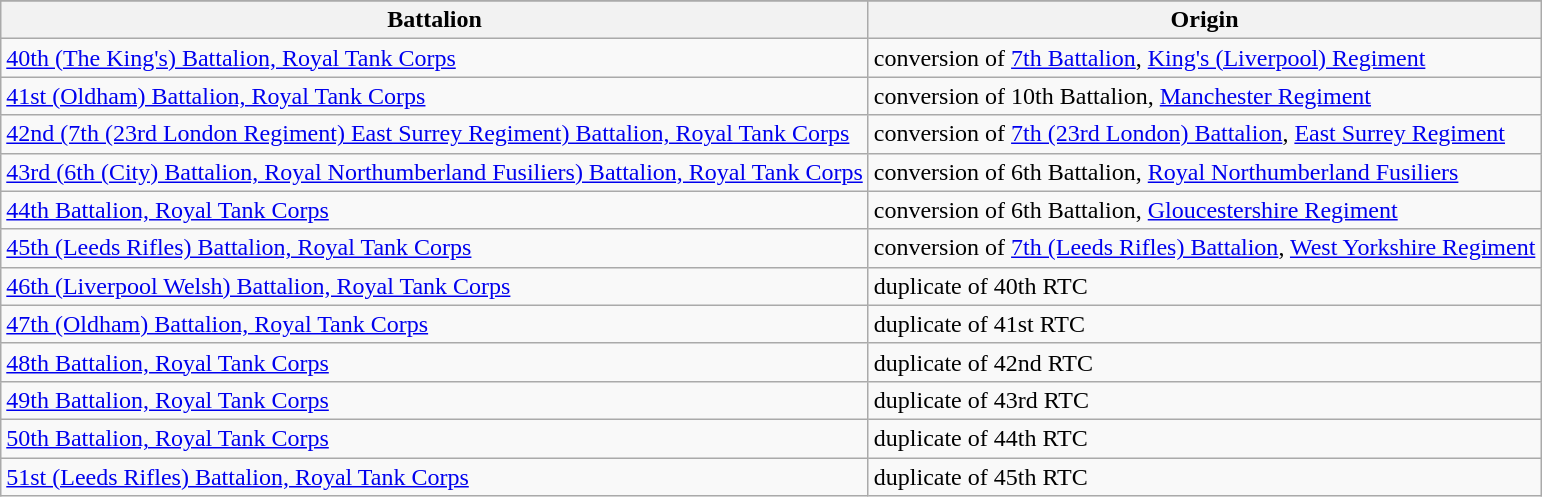<table class="wikitable">
<tr>
</tr>
<tr>
<th>Battalion</th>
<th>Origin</th>
</tr>
<tr>
<td><a href='#'>40th (The King's) Battalion, Royal Tank Corps</a></td>
<td>conversion of <a href='#'>7th Battalion</a>, <a href='#'>King's (Liverpool) Regiment</a></td>
</tr>
<tr>
<td><a href='#'>41st (Oldham) Battalion, Royal Tank Corps</a></td>
<td>conversion of 10th Battalion, <a href='#'>Manchester Regiment</a></td>
</tr>
<tr>
<td><a href='#'>42nd (7th (23rd London Regiment) East Surrey Regiment) Battalion, Royal Tank Corps</a></td>
<td>conversion of <a href='#'>7th (23rd London) Battalion</a>, <a href='#'>East Surrey Regiment</a></td>
</tr>
<tr>
<td><a href='#'>43rd (6th (City) Battalion, Royal Northumberland Fusiliers) Battalion, Royal Tank Corps</a></td>
<td>conversion of 6th Battalion, <a href='#'>Royal Northumberland Fusiliers</a></td>
</tr>
<tr>
<td><a href='#'>44th Battalion, Royal Tank Corps</a></td>
<td>conversion of 6th Battalion, <a href='#'>Gloucestershire Regiment</a></td>
</tr>
<tr>
<td><a href='#'>45th (Leeds Rifles) Battalion, Royal Tank Corps</a></td>
<td>conversion of <a href='#'>7th (Leeds Rifles) Battalion</a>, <a href='#'>West Yorkshire Regiment</a></td>
</tr>
<tr>
<td><a href='#'>46th (Liverpool Welsh) Battalion, Royal Tank Corps</a></td>
<td>duplicate of 40th RTC</td>
</tr>
<tr>
<td><a href='#'>47th (Oldham) Battalion, Royal Tank Corps</a></td>
<td>duplicate of 41st RTC</td>
</tr>
<tr>
<td><a href='#'>48th Battalion, Royal Tank Corps</a></td>
<td>duplicate of 42nd RTC</td>
</tr>
<tr>
<td><a href='#'>49th Battalion, Royal Tank Corps</a></td>
<td>duplicate of 43rd RTC</td>
</tr>
<tr>
<td><a href='#'>50th Battalion, Royal Tank Corps</a></td>
<td>duplicate of 44th RTC</td>
</tr>
<tr>
<td><a href='#'>51st (Leeds Rifles) Battalion, Royal Tank Corps</a></td>
<td>duplicate of 45th RTC</td>
</tr>
</table>
